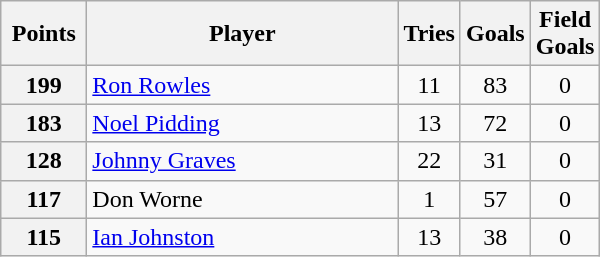<table class="wikitable" style="text-align:left;">
<tr>
<th width=50>Points</th>
<th width=200>Player</th>
<th width=30>Tries</th>
<th width=30>Goals</th>
<th width=30>Field Goals</th>
</tr>
<tr>
<th>199</th>
<td> <a href='#'>Ron Rowles</a></td>
<td align=center>11</td>
<td align=center>83</td>
<td align=center>0</td>
</tr>
<tr>
<th>183</th>
<td> <a href='#'>Noel Pidding</a></td>
<td align=center>13</td>
<td align=center>72</td>
<td align=center>0</td>
</tr>
<tr>
<th>128</th>
<td> <a href='#'>Johnny Graves</a></td>
<td align=center>22</td>
<td align=center>31</td>
<td align=center>0</td>
</tr>
<tr>
<th>117</th>
<td> Don Worne</td>
<td align=center>1</td>
<td align=center>57</td>
<td align=center>0</td>
</tr>
<tr>
<th>115</th>
<td> <a href='#'>Ian Johnston</a></td>
<td align=center>13</td>
<td align=center>38</td>
<td align=center>0</td>
</tr>
</table>
